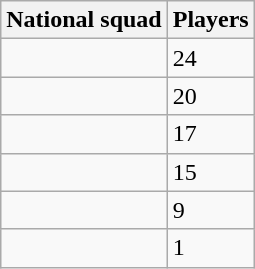<table class="wikitable sortable">
<tr>
<th>National squad</th>
<th>Players</th>
</tr>
<tr>
<td></td>
<td>24</td>
</tr>
<tr>
<td></td>
<td>20</td>
</tr>
<tr>
<td></td>
<td>17</td>
</tr>
<tr>
<td></td>
<td>15</td>
</tr>
<tr>
<td></td>
<td>9</td>
</tr>
<tr>
<td></td>
<td>1</td>
</tr>
</table>
